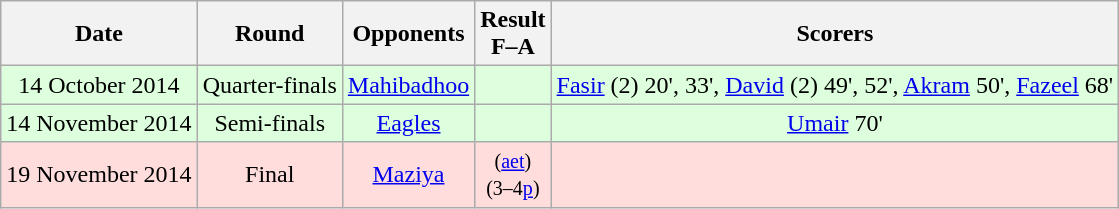<table class="wikitable" style="text-align:center">
<tr>
<th>Date</th>
<th>Round</th>
<th>Opponents</th>
<th>Result<br>F–A</th>
<th>Scorers</th>
</tr>
<tr bgcolor="#ddffdd">
<td>14 October 2014</td>
<td>Quarter-finals</td>
<td><a href='#'>Mahibadhoo</a></td>
<td></td>
<td><a href='#'>Fasir</a> (2) 20', 33', <a href='#'>David</a> (2) 49', 52', <a href='#'>Akram</a> 50', <a href='#'>Fazeel</a> 68'</td>
</tr>
<tr bgcolor="#ddffdd">
<td>14 November 2014</td>
<td>Semi-finals</td>
<td><a href='#'>Eagles</a></td>
<td></td>
<td><a href='#'>Umair</a> 70'</td>
</tr>
<tr bgcolor="#ffdddd">
<td>19 November 2014</td>
<td>Final</td>
<td><a href='#'>Maziya</a></td>
<td> <small>(<a href='#'>aet</a>)</small><br><small>(3–4<a href='#'>p</a>)</small></td>
<td></td>
</tr>
</table>
